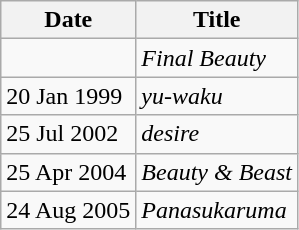<table class="wikitable">
<tr>
<th>Date</th>
<th>Title</th>
</tr>
<tr>
<td></td>
<td><em>Final Beauty</em></td>
</tr>
<tr>
<td>20 Jan 1999</td>
<td><em>yu-waku</em></td>
</tr>
<tr>
<td>25 Jul 2002</td>
<td><em>desire</em></td>
</tr>
<tr>
<td>25 Apr 2004</td>
<td><em>Beauty & Beast</em></td>
</tr>
<tr>
<td>24 Aug 2005</td>
<td><em>Panasukaruma</em></td>
</tr>
</table>
